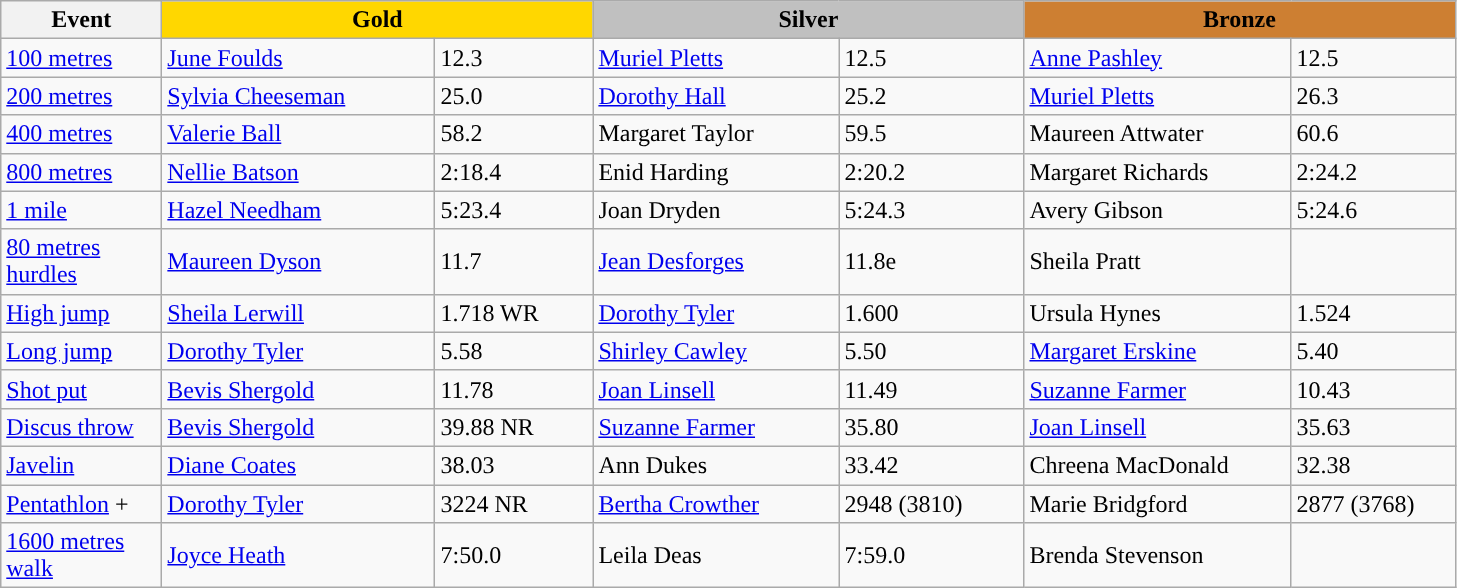<table class="wikitable" style="text-align:left">
<tr>
<th width=100>Event</th>
<th colspan="2" width="280" style="background:gold;">Gold</th>
<th colspan="2" width="280" style="background:silver;">Silver</th>
<th colspan="2" width="280" style="background:#CD7F32;">Bronze</th>
</tr>
<tr>
<td><a href='#'>100 metres</a></td>
<td><a href='#'>June Foulds</a></td>
<td>12.3</td>
<td><a href='#'>Muriel Pletts</a></td>
<td>12.5</td>
<td><a href='#'>Anne Pashley</a></td>
<td>12.5</td>
</tr>
<tr>
<td><a href='#'>200 metres</a></td>
<td><a href='#'>Sylvia Cheeseman</a></td>
<td>25.0</td>
<td><a href='#'>Dorothy Hall</a></td>
<td>25.2</td>
<td><a href='#'>Muriel Pletts</a></td>
<td>26.3</td>
</tr>
<tr>
<td><a href='#'>400 metres</a></td>
<td><a href='#'>Valerie Ball</a></td>
<td>58.2</td>
<td>Margaret Taylor</td>
<td>59.5</td>
<td>Maureen Attwater</td>
<td>60.6</td>
</tr>
<tr>
<td><a href='#'>800 metres</a></td>
<td><a href='#'>Nellie Batson</a></td>
<td>2:18.4</td>
<td>Enid Harding</td>
<td>2:20.2</td>
<td>Margaret Richards</td>
<td>2:24.2</td>
</tr>
<tr>
<td><a href='#'>1 mile</a></td>
<td><a href='#'>Hazel Needham</a></td>
<td>5:23.4</td>
<td>Joan Dryden</td>
<td>5:24.3</td>
<td>Avery Gibson</td>
<td>5:24.6</td>
</tr>
<tr>
<td><a href='#'>80 metres hurdles</a></td>
<td><a href='#'>Maureen Dyson</a></td>
<td>11.7</td>
<td><a href='#'>Jean Desforges</a></td>
<td>11.8e</td>
<td>Sheila Pratt</td>
<td></td>
</tr>
<tr>
<td><a href='#'>High jump</a></td>
<td><a href='#'>Sheila Lerwill</a></td>
<td>1.718 WR</td>
<td><a href='#'>Dorothy Tyler</a></td>
<td>1.600</td>
<td>Ursula Hynes</td>
<td>1.524</td>
</tr>
<tr>
<td><a href='#'>Long jump</a></td>
<td><a href='#'>Dorothy Tyler</a></td>
<td>5.58</td>
<td><a href='#'>Shirley Cawley</a></td>
<td>5.50</td>
<td> <a href='#'>Margaret Erskine</a></td>
<td>5.40</td>
</tr>
<tr>
<td><a href='#'>Shot put</a></td>
<td><a href='#'>Bevis Shergold</a></td>
<td>11.78</td>
<td><a href='#'>Joan Linsell</a></td>
<td>11.49</td>
<td><a href='#'>Suzanne Farmer</a></td>
<td>10.43</td>
</tr>
<tr>
<td><a href='#'>Discus throw</a></td>
<td><a href='#'>Bevis Shergold</a></td>
<td>39.88 NR</td>
<td><a href='#'>Suzanne Farmer</a></td>
<td>35.80</td>
<td><a href='#'>Joan Linsell</a></td>
<td>35.63</td>
</tr>
<tr>
<td><a href='#'>Javelin</a></td>
<td><a href='#'>Diane Coates</a></td>
<td>38.03</td>
<td>Ann Dukes</td>
<td>33.42</td>
<td>Chreena MacDonald</td>
<td>32.38</td>
</tr>
<tr>
<td><a href='#'>Pentathlon</a> +</td>
<td><a href='#'>Dorothy Tyler</a></td>
<td>3224 NR</td>
<td><a href='#'>Bertha Crowther</a></td>
<td>2948 (3810)</td>
<td>Marie Bridgford</td>
<td>2877 (3768)</td>
</tr>
<tr>
<td><a href='#'>1600 metres walk</a></td>
<td><a href='#'>Joyce Heath</a></td>
<td>7:50.0</td>
<td>Leila Deas</td>
<td>7:59.0</td>
<td>Brenda Stevenson</td>
<td></td>
</tr>
</table>
